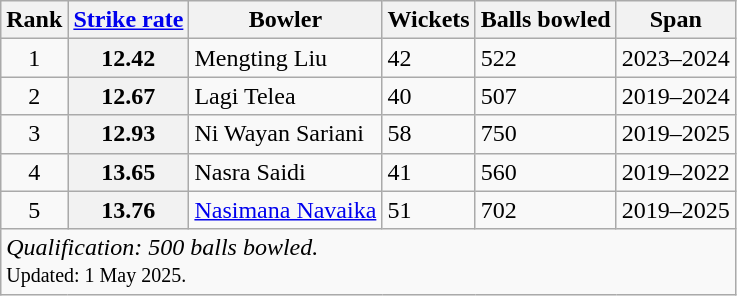<table class="wikitable sortable">
<tr>
<th>Rank</th>
<th><a href='#'>Strike rate</a></th>
<th>Bowler</th>
<th>Wickets</th>
<th>Balls bowled</th>
<th>Span</th>
</tr>
<tr>
<td align=center>1</td>
<th scope="row">12.42</th>
<td> Mengting Liu</td>
<td>42</td>
<td>522</td>
<td>2023–2024</td>
</tr>
<tr>
<td align=center>2</td>
<th scope="row">12.67</th>
<td> Lagi Telea</td>
<td>40</td>
<td>507</td>
<td>2019–2024</td>
</tr>
<tr>
<td align=center>3</td>
<th scope="row">12.93</th>
<td> Ni Wayan Sariani</td>
<td>58</td>
<td>750</td>
<td>2019–2025</td>
</tr>
<tr>
<td align="center">4</td>
<th scope="row">13.65</th>
<td> Nasra Saidi</td>
<td>41</td>
<td>560</td>
<td>2019–2022</td>
</tr>
<tr>
<td align="center">5</td>
<th scope="row">13.76</th>
<td> <a href='#'>Nasimana Navaika</a></td>
<td>51</td>
<td>702</td>
<td>2019–2025</td>
</tr>
<tr class="sortbottom">
<td colspan="6" scope="row" style="text-align:left;"><em>Qualification: 500 balls bowled.</em><br><small>Updated: 1 May 2025.</small></td>
</tr>
</table>
